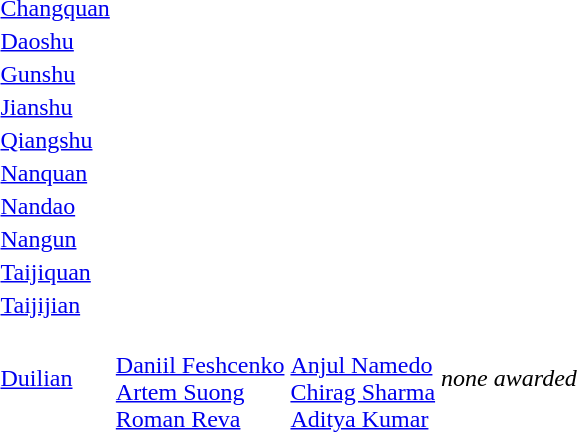<table>
<tr>
<td><a href='#'>Changquan</a></td>
<td></td>
<td></td>
<td></td>
</tr>
<tr>
<td><a href='#'>Daoshu</a></td>
<td></td>
<td></td>
<td></td>
</tr>
<tr>
<td><a href='#'>Gunshu</a></td>
<td></td>
<td></td>
<td></td>
</tr>
<tr>
<td><a href='#'>Jianshu</a></td>
<td></td>
<td></td>
<td></td>
</tr>
<tr>
<td><a href='#'>Qiangshu</a></td>
<td></td>
<td></td>
<td></td>
</tr>
<tr>
<td><a href='#'>Nanquan</a></td>
<td></td>
<td></td>
<td></td>
</tr>
<tr>
<td><a href='#'>Nandao</a></td>
<td></td>
<td></td>
<td></td>
</tr>
<tr>
<td><a href='#'>Nangun</a></td>
<td></td>
<td></td>
<td></td>
</tr>
<tr>
<td><a href='#'>Taijiquan</a></td>
<td></td>
<td></td>
<td></td>
</tr>
<tr>
<td><a href='#'>Taijijian</a></td>
<td></td>
<td></td>
<td></td>
</tr>
<tr>
<td><a href='#'>Duilian</a></td>
<td><br><a href='#'>Daniil Feshcenko</a><br><a href='#'>Artem Suong</a><br><a href='#'>Roman Reva</a></td>
<td><br><a href='#'>Anjul Namedo</a><br><a href='#'>Chirag Sharma</a><br><a href='#'>Aditya Kumar</a></td>
<td><em>none awarded</em></td>
</tr>
</table>
